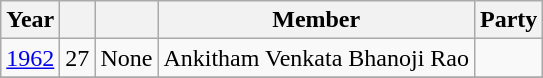<table class="wikitable sortable">
<tr>
<th>Year</th>
<th></th>
<th></th>
<th>Member</th>
<th colspan="2">Party</th>
</tr>
<tr>
<td><a href='#'>1962</a></td>
<td>27</td>
<td>None</td>
<td>Ankitham Venkata Bhanoji Rao</td>
<td></td>
</tr>
<tr>
</tr>
</table>
